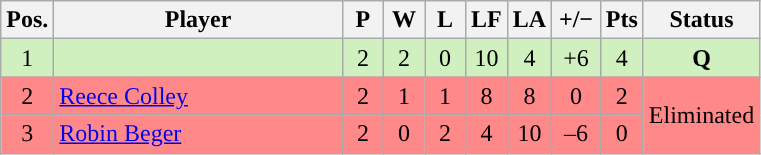<table class="wikitable" style="text-align:center; margin: 1em auto 1em auto, align:left">
<tr>
<th width=20>Pos.</th>
<th width=185>Player</th>
<th width=20>P</th>
<th width=20>W</th>
<th width=20>L</th>
<th width=20>LF</th>
<th width=20>LA</th>
<th width=25>+/−</th>
<th width=20>Pts</th>
<th width=70>Status</th>
</tr>
<tr style="background:#D0F0C0;">
<td>1</td>
<td align=left></td>
<td>2</td>
<td>2</td>
<td>0</td>
<td>10</td>
<td>4</td>
<td>+6</td>
<td>4</td>
<td><strong>Q</strong></td>
</tr>
<tr style="background:#FF8888;">
<td>2</td>
<td align=left> <a href='#'>Reece Colley</a></td>
<td>2</td>
<td>1</td>
<td>1</td>
<td>8</td>
<td>8</td>
<td>0</td>
<td>2</td>
<td rowspan=2>Eliminated</td>
</tr>
<tr style="background:#FF8888;">
<td>3</td>
<td align=left> <a href='#'>Robin Beger</a></td>
<td>2</td>
<td>0</td>
<td>2</td>
<td>4</td>
<td>10</td>
<td>–6</td>
<td>0</td>
</tr>
</table>
